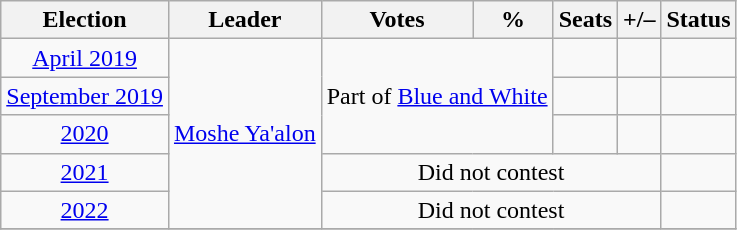<table class=wikitable style=text-align:center>
<tr>
<th>Election</th>
<th>Leader</th>
<th>Votes</th>
<th>%</th>
<th>Seats</th>
<th>+/–</th>
<th>Status</th>
</tr>
<tr>
<td><a href='#'>April 2019</a></td>
<td rowspan=5><a href='#'>Moshe Ya'alon</a></td>
<td colspan=2 rowspan=3>Part of <a href='#'>Blue and White</a></td>
<td></td>
<td></td>
<td></td>
</tr>
<tr>
<td><a href='#'>September 2019</a></td>
<td></td>
<td></td>
<td></td>
</tr>
<tr>
<td><a href='#'>2020</a></td>
<td></td>
<td></td>
<td></td>
</tr>
<tr>
<td><a href='#'>2021</a></td>
<td colspan="4">Did not contest</td>
<td></td>
</tr>
<tr>
<td><a href='#'>2022</a></td>
<td colspan="4">Did not contest</td>
<td></td>
</tr>
<tr>
</tr>
</table>
